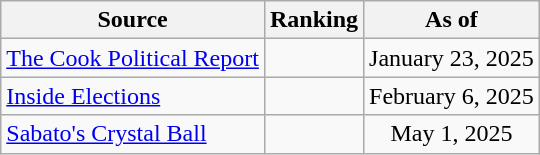<table class="wikitable" style=text-align:center>
<tr>
<th>Source</th>
<th>Ranking</th>
<th>As of</th>
</tr>
<tr>
<td align=left><a href='#'>The Cook Political Report</a></td>
<td></td>
<td>January 23, 2025</td>
</tr>
<tr>
<td align=left><a href='#'>Inside Elections</a></td>
<td></td>
<td>February 6, 2025</td>
</tr>
<tr>
<td align=left><a href='#'>Sabato's Crystal Ball</a></td>
<td></td>
<td>May 1, 2025</td>
</tr>
</table>
